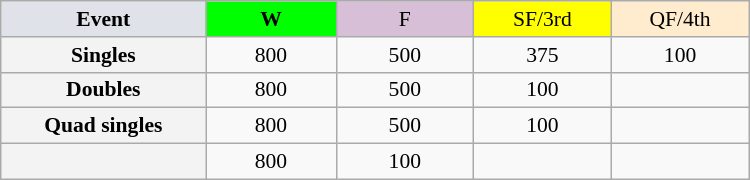<table class=wikitable style="font-size:90%; text-align:center">
<tr>
<th style="width:130px; background:#dfe2e9;">Event</th>
<th style="width:80px; background:lime;">W</th>
<td style="width:85px; background:thistle;">F</td>
<td style="width:85px; background:#ff0;">SF/3rd</td>
<td style="width:85px; background:#ffebcd;">QF/4th</td>
</tr>
<tr>
<th style="background:#f3f3f3;">Singles</th>
<td>800</td>
<td>500</td>
<td>375</td>
<td>100</td>
</tr>
<tr>
<th style="background:#f3f3f3;">Doubles</th>
<td>800</td>
<td>500</td>
<td>100</td>
<td></td>
</tr>
<tr>
<th style="background:#f3f3f3;">Quad singles</th>
<td>800</td>
<td>500</td>
<td>100</td>
<td></td>
</tr>
<tr>
<th style="background:#f3f3f3;"></th>
<td>800</td>
<td>100</td>
<td></td>
<td></td>
</tr>
</table>
